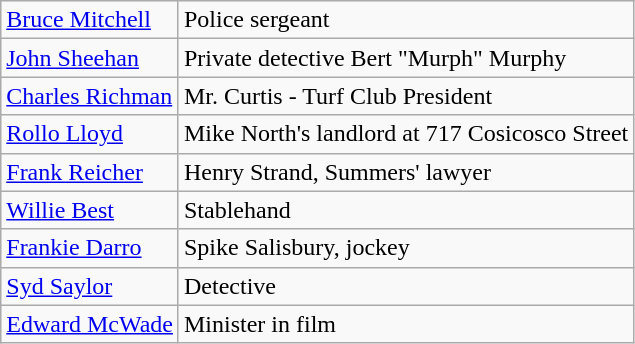<table class=wikitable>
<tr>
<td><a href='#'>Bruce Mitchell</a></td>
<td>Police sergeant</td>
</tr>
<tr>
<td><a href='#'>John Sheehan</a></td>
<td>Private detective Bert "Murph" Murphy</td>
</tr>
<tr>
<td><a href='#'>Charles Richman</a></td>
<td>Mr. Curtis - Turf Club President</td>
</tr>
<tr>
<td><a href='#'>Rollo Lloyd</a></td>
<td>Mike North's landlord at 717 Cosicosco Street</td>
</tr>
<tr>
<td><a href='#'>Frank Reicher</a></td>
<td>Henry Strand, Summers' lawyer</td>
</tr>
<tr>
<td><a href='#'>Willie Best</a></td>
<td>Stablehand</td>
</tr>
<tr>
<td><a href='#'>Frankie Darro</a></td>
<td>Spike Salisbury, jockey</td>
</tr>
<tr>
<td><a href='#'>Syd Saylor</a></td>
<td>Detective</td>
</tr>
<tr>
<td><a href='#'>Edward McWade</a></td>
<td>Minister in film</td>
</tr>
</table>
